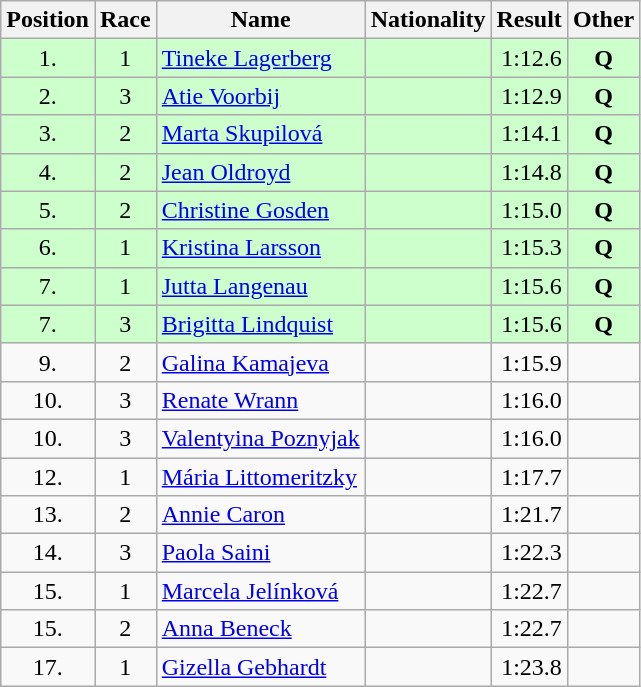<table class="wikitable sortable" style="text-align:center">
<tr>
<th>Position</th>
<th>Race</th>
<th>Name</th>
<th>Nationality</th>
<th>Result</th>
<th>Other</th>
</tr>
<tr bgcolor=ccffcc>
<td>1.</td>
<td>1</td>
<td align=left><a href='#'>Tineke Lagerberg</a></td>
<td align=left></td>
<td align=right>1:12.6</td>
<td><strong>Q</strong></td>
</tr>
<tr bgcolor=ccffcc>
<td>2.</td>
<td>3</td>
<td align=left><a href='#'>Atie Voorbij</a></td>
<td align=left></td>
<td align=right>1:12.9</td>
<td><strong>Q</strong></td>
</tr>
<tr bgcolor=ccffcc>
<td>3.</td>
<td>2</td>
<td align=left><a href='#'>Marta Skupilová</a></td>
<td align=left></td>
<td align=right>1:14.1</td>
<td><strong>Q</strong></td>
</tr>
<tr bgcolor=ccffcc>
<td>4.</td>
<td>2</td>
<td align=left><a href='#'>Jean Oldroyd</a></td>
<td align=left></td>
<td align=right>1:14.8</td>
<td><strong>Q</strong></td>
</tr>
<tr bgcolor=ccffcc>
<td>5.</td>
<td>2</td>
<td align=left><a href='#'>Christine Gosden</a></td>
<td align=left></td>
<td align=right>1:15.0</td>
<td><strong>Q</strong></td>
</tr>
<tr bgcolor=ccffcc>
<td>6.</td>
<td>1</td>
<td align=left><a href='#'>Kristina Larsson</a></td>
<td align=left></td>
<td align=right>1:15.3</td>
<td><strong>Q</strong></td>
</tr>
<tr bgcolor=ccffcc>
<td>7.</td>
<td>1</td>
<td align=left><a href='#'>Jutta Langenau</a></td>
<td align=left></td>
<td align=right>1:15.6</td>
<td><strong>Q</strong></td>
</tr>
<tr bgcolor=ccffcc>
<td>7.</td>
<td>3</td>
<td align=left><a href='#'>Brigitta Lindquist</a></td>
<td align=left></td>
<td align=right>1:15.6</td>
<td><strong>Q</strong></td>
</tr>
<tr>
<td>9.</td>
<td>2</td>
<td align=left><a href='#'>Galina Kamajeva</a></td>
<td align=left></td>
<td align=right>1:15.9</td>
<td></td>
</tr>
<tr>
<td>10.</td>
<td>3</td>
<td align=left><a href='#'>Renate Wrann</a></td>
<td align=left></td>
<td align=right>1:16.0</td>
<td></td>
</tr>
<tr>
<td>10.</td>
<td>3</td>
<td align=left><a href='#'>Valentyina Poznyjak</a></td>
<td align=left></td>
<td align=right>1:16.0</td>
<td></td>
</tr>
<tr>
<td>12.</td>
<td>1</td>
<td align=left><a href='#'>Mária Littomeritzky</a></td>
<td align=left></td>
<td align=right>1:17.7</td>
<td></td>
</tr>
<tr>
<td>13.</td>
<td>2</td>
<td align=left><a href='#'>Annie Caron</a></td>
<td align=left></td>
<td align=right>1:21.7</td>
<td></td>
</tr>
<tr>
<td>14.</td>
<td>3</td>
<td align=left><a href='#'>Paola Saini</a></td>
<td align=left></td>
<td align=right>1:22.3</td>
<td></td>
</tr>
<tr>
<td>15.</td>
<td>1</td>
<td align=left><a href='#'>Marcela Jelínková</a></td>
<td align=left></td>
<td align=right>1:22.7</td>
<td></td>
</tr>
<tr>
<td>15.</td>
<td>2</td>
<td align=left><a href='#'>Anna Beneck</a></td>
<td align=left></td>
<td align=right>1:22.7</td>
<td></td>
</tr>
<tr>
<td>17.</td>
<td>1</td>
<td align=left><a href='#'>Gizella Gebhardt</a></td>
<td align=left></td>
<td align=right>1:23.8</td>
<td></td>
</tr>
</table>
